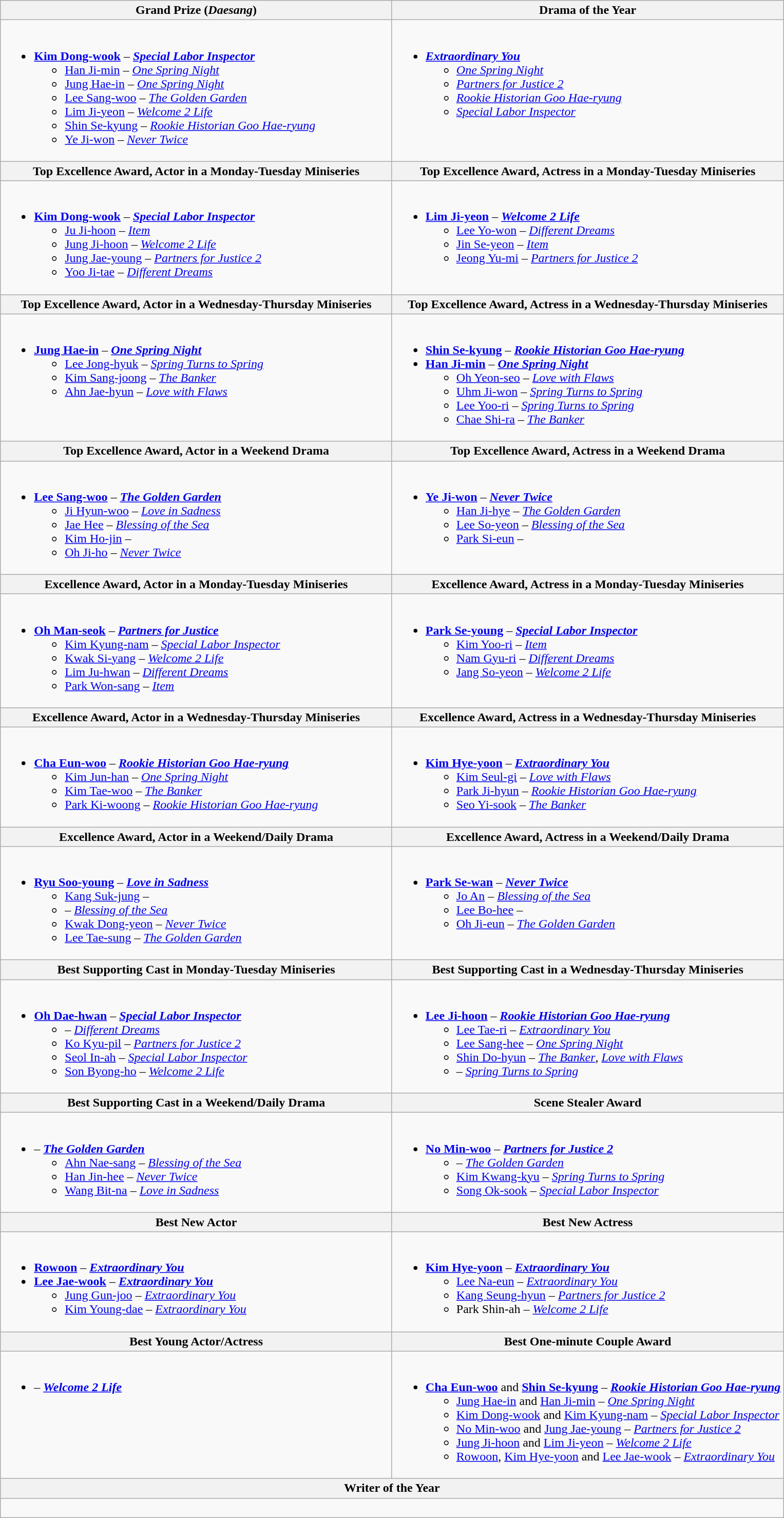<table class="wikitable"|->
<tr>
<th width="50%">Grand Prize (<em>Daesang</em>)</th>
<th width="50%">Drama of the Year</th>
</tr>
<tr>
<td valign="top"><br><ul><li><strong><a href='#'>Kim Dong-wook</a></strong> – <strong><em><a href='#'>Special Labor Inspector</a></em></strong><ul><li><a href='#'>Han Ji-min</a> – <em><a href='#'>One Spring Night</a></em></li><li><a href='#'>Jung Hae-in</a> – <em><a href='#'>One Spring Night</a></em></li><li><a href='#'>Lee Sang-woo</a> – <em><a href='#'>The Golden Garden</a></em></li><li><a href='#'>Lim Ji-yeon</a> – <em><a href='#'>Welcome 2 Life</a></em></li><li><a href='#'>Shin Se-kyung</a> – <em><a href='#'>Rookie Historian Goo Hae-ryung</a></em></li><li><a href='#'>Ye Ji-won</a> – <em><a href='#'>Never Twice</a></em></li></ul></li></ul></td>
<td valign="top"><br><ul><li><strong><em><a href='#'>Extraordinary You</a></em></strong><ul><li><em><a href='#'>One Spring Night</a></em></li><li><em><a href='#'>Partners for Justice 2</a></em></li><li><em><a href='#'>Rookie Historian Goo Hae-ryung</a></em></li><li><em><a href='#'>Special Labor Inspector</a></em></li></ul></li></ul></td>
</tr>
<tr>
<th>Top Excellence Award, Actor in a Monday-Tuesday Miniseries</th>
<th>Top Excellence Award, Actress in a Monday-Tuesday Miniseries</th>
</tr>
<tr>
<td valign="top"><br><ul><li><strong><a href='#'>Kim Dong-wook</a></strong> – <strong><em><a href='#'>Special Labor Inspector</a></em></strong><ul><li><a href='#'>Ju Ji-hoon</a> – <em><a href='#'>Item</a></em></li><li><a href='#'>Jung Ji-hoon</a> – <em><a href='#'>Welcome 2 Life</a></em></li><li><a href='#'>Jung Jae-young</a> – <em><a href='#'>Partners for Justice 2</a></em></li><li><a href='#'>Yoo Ji-tae</a> – <em><a href='#'>Different Dreams</a></em></li></ul></li></ul></td>
<td valign="top"><br><ul><li><strong><a href='#'>Lim Ji-yeon</a></strong> – <strong><em><a href='#'>Welcome 2 Life</a></em></strong><ul><li><a href='#'>Lee Yo-won</a> – <em><a href='#'>Different Dreams</a></em></li><li><a href='#'>Jin Se-yeon</a> – <em><a href='#'>Item</a></em></li><li><a href='#'>Jeong Yu-mi</a> – <em><a href='#'>Partners for Justice 2</a></em></li></ul></li></ul></td>
</tr>
<tr>
<th>Top Excellence Award, Actor in a Wednesday-Thursday Miniseries</th>
<th>Top Excellence Award, Actress in a Wednesday-Thursday Miniseries</th>
</tr>
<tr>
<td valign="top"><br><ul><li><strong><a href='#'>Jung Hae-in</a></strong> – <strong><em><a href='#'>One Spring Night</a></em></strong><ul><li><a href='#'>Lee Jong-hyuk</a> – <em><a href='#'>Spring Turns to Spring</a></em></li><li><a href='#'>Kim Sang-joong</a> – <em><a href='#'>The Banker</a></em></li><li><a href='#'>Ahn Jae-hyun</a> – <em><a href='#'>Love with Flaws</a></em></li></ul></li></ul></td>
<td valign="top"><br><ul><li><strong><a href='#'>Shin Se-kyung</a></strong> – <strong><em><a href='#'>Rookie Historian Goo Hae-ryung</a></em></strong></li><li><strong><a href='#'>Han Ji-min</a></strong> – <strong><em><a href='#'>One Spring Night</a></em></strong><ul><li><a href='#'>Oh Yeon-seo</a> – <em><a href='#'>Love with Flaws</a></em></li><li><a href='#'>Uhm Ji-won</a> – <em><a href='#'>Spring Turns to Spring</a></em></li><li><a href='#'>Lee Yoo-ri</a> – <em><a href='#'>Spring Turns to Spring</a></em></li><li><a href='#'>Chae Shi-ra</a> – <em><a href='#'>The Banker</a></em></li></ul></li></ul></td>
</tr>
<tr>
<th>Top Excellence Award, Actor in a Weekend Drama</th>
<th>Top Excellence Award, Actress in a Weekend Drama</th>
</tr>
<tr>
<td valign="top"><br><ul><li><strong><a href='#'>Lee Sang-woo</a></strong> – <strong><em><a href='#'>The Golden Garden</a></em></strong><ul><li><a href='#'>Ji Hyun-woo</a> – <em><a href='#'>Love in Sadness</a></em></li><li><a href='#'>Jae Hee</a> – <em><a href='#'>Blessing of the Sea</a></em></li><li><a href='#'>Kim Ho-jin</a> – <em></em></li><li><a href='#'>Oh Ji-ho</a> – <em><a href='#'>Never Twice</a></em></li></ul></li></ul></td>
<td valign="top"><br><ul><li><strong><a href='#'>Ye Ji-won</a></strong> – <strong><em><a href='#'>Never Twice</a></em></strong><ul><li><a href='#'>Han Ji-hye</a> – <em><a href='#'>The Golden Garden</a></em></li><li><a href='#'>Lee So-yeon</a> – <em><a href='#'>Blessing of the Sea</a></em></li><li><a href='#'>Park Si-eun</a> – <em></em></li></ul></li></ul></td>
</tr>
<tr>
<th>Excellence Award, Actor in a Monday-Tuesday Miniseries</th>
<th>Excellence Award, Actress in a Monday-Tuesday Miniseries</th>
</tr>
<tr>
<td valign="top"><br><ul><li><strong><a href='#'>Oh Man-seok</a></strong> – <strong><em><a href='#'>Partners for Justice</a></em></strong><ul><li><a href='#'>Kim Kyung-nam</a> – <em><a href='#'>Special Labor Inspector</a></em></li><li><a href='#'>Kwak Si-yang</a> – <em><a href='#'>Welcome 2 Life</a></em></li><li><a href='#'>Lim Ju-hwan</a> – <em><a href='#'>Different Dreams</a></em></li><li><a href='#'>Park Won-sang</a> – <em><a href='#'>Item</a></em></li></ul></li></ul></td>
<td valign="top"><br><ul><li><strong><a href='#'>Park Se-young</a></strong> – <strong><em><a href='#'>Special Labor Inspector</a></em></strong><ul><li><a href='#'>Kim Yoo-ri</a> – <em><a href='#'>Item</a></em></li><li><a href='#'>Nam Gyu-ri</a> – <em><a href='#'>Different Dreams</a></em></li><li><a href='#'>Jang So-yeon</a> – <em><a href='#'>Welcome 2 Life</a></em></li></ul></li></ul></td>
</tr>
<tr>
<th>Excellence Award, Actor in a Wednesday-Thursday Miniseries</th>
<th>Excellence Award, Actress in a Wednesday-Thursday Miniseries</th>
</tr>
<tr>
<td valign="top"><br><ul><li><strong><a href='#'>Cha Eun-woo</a></strong> – <strong><em><a href='#'>Rookie Historian Goo Hae-ryung</a></em></strong><ul><li><a href='#'>Kim Jun-han</a> – <em><a href='#'>One Spring Night</a></em></li><li><a href='#'>Kim Tae-woo</a> – <em><a href='#'>The Banker</a></em></li><li><a href='#'>Park Ki-woong</a> – <em><a href='#'>Rookie Historian Goo Hae-ryung</a></em></li></ul></li></ul></td>
<td valign="top"><br><ul><li><strong><a href='#'>Kim Hye-yoon</a></strong> – <strong><em><a href='#'>Extraordinary You</a></em></strong><ul><li><a href='#'>Kim Seul-gi</a> – <em><a href='#'>Love with Flaws</a></em></li><li><a href='#'>Park Ji-hyun</a> – <em><a href='#'>Rookie Historian Goo Hae-ryung</a></em></li><li><a href='#'>Seo Yi-sook</a> – <em><a href='#'>The Banker</a></em></li></ul></li></ul></td>
</tr>
<tr>
<th>Excellence Award, Actor in a Weekend/Daily Drama</th>
<th>Excellence Award, Actress in a Weekend/Daily Drama</th>
</tr>
<tr>
<td valign="top"><br><ul><li><strong><a href='#'>Ryu Soo-young</a></strong> – <strong><em><a href='#'>Love in Sadness</a></em></strong><ul><li><a href='#'>Kang Suk-jung</a> – <em></em></li><li> – <em><a href='#'>Blessing of the Sea</a></em></li><li><a href='#'>Kwak Dong-yeon</a> – <em><a href='#'>Never Twice</a></em></li><li><a href='#'>Lee Tae-sung</a> – <em><a href='#'>The Golden Garden</a></em></li></ul></li></ul></td>
<td valign="top"><br><ul><li><strong><a href='#'>Park Se-wan</a></strong> – <strong><em><a href='#'>Never Twice</a></em></strong><ul><li><a href='#'>Jo An</a> – <em><a href='#'>Blessing of the Sea</a></em></li><li><a href='#'>Lee Bo-hee</a> – <em></em></li><li><a href='#'>Oh Ji-eun</a> – <em><a href='#'>The Golden Garden</a></em></li></ul></li></ul></td>
</tr>
<tr>
<th>Best Supporting Cast in Monday-Tuesday Miniseries</th>
<th>Best Supporting Cast in a Wednesday-Thursday Miniseries</th>
</tr>
<tr>
<td valign="top"><br><ul><li><strong><a href='#'>Oh Dae-hwan</a></strong> – <strong><em><a href='#'>Special Labor Inspector</a></em></strong><ul><li> – <em><a href='#'>Different Dreams</a></em></li><li><a href='#'>Ko Kyu-pil</a> – <em><a href='#'>Partners for Justice 2</a></em></li><li><a href='#'>Seol In-ah</a> – <em><a href='#'>Special Labor Inspector</a></em></li><li><a href='#'>Son Byong-ho</a> – <em><a href='#'>Welcome 2 Life</a></em></li></ul></li></ul></td>
<td valign="top"><br><ul><li><strong><a href='#'>Lee Ji-hoon</a></strong> – <strong><em><a href='#'>Rookie Historian Goo Hae-ryung</a></em></strong><ul><li><a href='#'>Lee Tae-ri</a> – <em><a href='#'>Extraordinary You</a></em></li><li><a href='#'>Lee Sang-hee</a> – <em><a href='#'>One Spring Night</a></em></li><li><a href='#'>Shin Do-hyun</a> – <em><a href='#'>The Banker</a></em>, <em><a href='#'>Love with Flaws</a></em></li><li> – <em><a href='#'>Spring Turns to Spring</a></em></li></ul></li></ul></td>
</tr>
<tr>
<th>Best Supporting Cast in a Weekend/Daily Drama</th>
<th>Scene Stealer Award</th>
</tr>
<tr>
<td valign="top"><br><ul><li><strong></strong> – <strong><em><a href='#'>The Golden Garden</a></em></strong><ul><li><a href='#'>Ahn Nae-sang</a> – <em><a href='#'>Blessing of the Sea</a></em></li><li><a href='#'>Han Jin-hee</a> – <em><a href='#'>Never Twice</a></em></li><li><a href='#'>Wang Bit-na</a> – <em><a href='#'>Love in Sadness</a></em></li></ul></li></ul></td>
<td valign="top"><br><ul><li><strong><a href='#'>No Min-woo</a></strong> – <strong><em><a href='#'>Partners for Justice 2</a></em></strong><ul><li> – <em><a href='#'>The Golden Garden</a></em></li><li><a href='#'>Kim Kwang-kyu</a> – <em><a href='#'>Spring Turns to Spring</a></em></li><li><a href='#'>Song Ok-sook</a> – <em><a href='#'>Special Labor Inspector</a></em></li></ul></li></ul></td>
</tr>
<tr>
<th>Best New Actor</th>
<th>Best New Actress</th>
</tr>
<tr>
<td valign="top"><br><ul><li><strong><a href='#'>Rowoon</a></strong> – <strong><em><a href='#'>Extraordinary You</a></em></strong></li><li><strong><a href='#'>Lee Jae-wook</a></strong> – <strong><em><a href='#'>Extraordinary You</a></em></strong><ul><li><a href='#'>Jung Gun-joo</a> – <em><a href='#'>Extraordinary You</a></em></li><li><a href='#'>Kim Young-dae</a> – <em><a href='#'>Extraordinary You</a></em></li></ul></li></ul></td>
<td valign="top"><br><ul><li><strong><a href='#'>Kim Hye-yoon</a></strong> – <strong><em><a href='#'>Extraordinary You</a></em></strong><ul><li><a href='#'>Lee Na-eun</a> – <em><a href='#'>Extraordinary You</a></em></li><li><a href='#'>Kang Seung-hyun</a> – <em><a href='#'>Partners for Justice 2</a></em></li><li>Park Shin-ah – <em><a href='#'>Welcome 2 Life</a></em></li></ul></li></ul></td>
</tr>
<tr>
<th>Best Young Actor/Actress</th>
<th>Best One-minute Couple Award</th>
</tr>
<tr>
<td valign="top"><br><ul><li><strong></strong> – <strong><em><a href='#'>Welcome 2 Life</a></em></strong></li></ul></td>
<td valign="top"><br><ul><li><strong><a href='#'>Cha Eun-woo</a></strong> and <strong><a href='#'>Shin Se-kyung</a></strong> – <strong><em><a href='#'>Rookie Historian Goo Hae-ryung</a></em></strong><ul><li><a href='#'>Jung Hae-in</a> and <a href='#'>Han Ji-min</a> – <em><a href='#'>One Spring Night</a></em></li><li><a href='#'>Kim Dong-wook</a> and <a href='#'>Kim Kyung-nam</a> – <em><a href='#'>Special Labor Inspector</a></em></li><li><a href='#'>No Min-woo</a> and <a href='#'>Jung Jae-young</a> – <em><a href='#'>Partners for Justice 2</a></em></li><li><a href='#'>Jung Ji-hoon</a> and <a href='#'>Lim Ji-yeon</a> – <em><a href='#'>Welcome 2 Life</a></em></li><li><a href='#'>Rowoon</a>, <a href='#'>Kim Hye-yoon</a> and <a href='#'>Lee Jae-wook</a> – <em><a href='#'>Extraordinary You</a></em></li></ul></li></ul></td>
</tr>
<tr>
<th colspan=2>Writer of the Year</th>
</tr>
<tr>
<td colspan="2" align="center"><br></td>
</tr>
</table>
